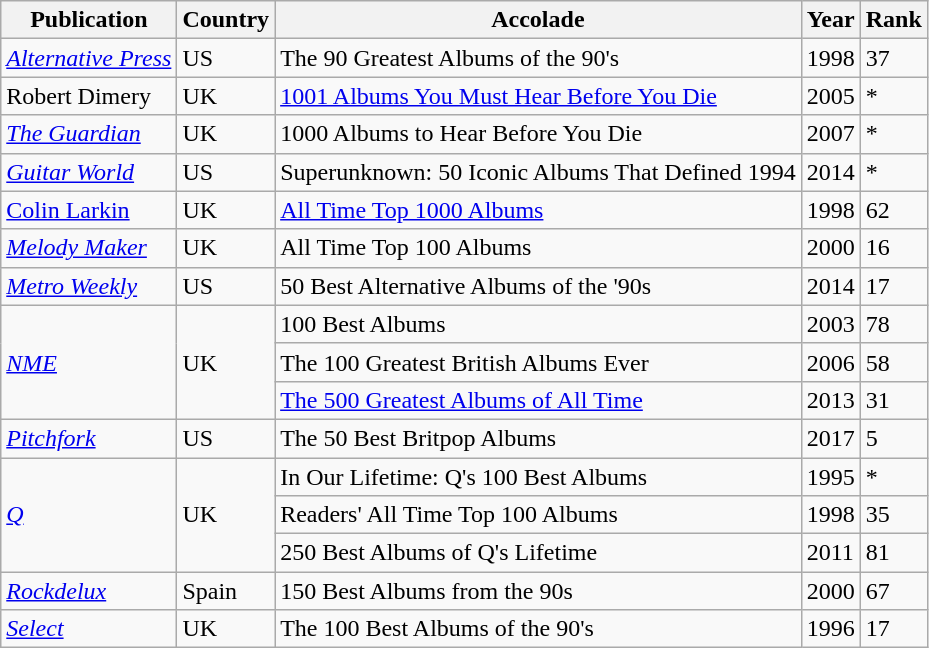<table class="wikitable">
<tr>
<th>Publication</th>
<th>Country</th>
<th>Accolade</th>
<th>Year</th>
<th>Rank</th>
</tr>
<tr>
<td><em><a href='#'>Alternative Press</a></em></td>
<td>US</td>
<td>The 90 Greatest Albums of the 90's</td>
<td>1998</td>
<td align="centre">37</td>
</tr>
<tr>
<td>Robert Dimery</td>
<td>UK</td>
<td><a href='#'>1001 Albums You Must Hear Before You Die</a></td>
<td>2005</td>
<td align="centre">*</td>
</tr>
<tr>
<td><em><a href='#'>The Guardian</a></em></td>
<td>UK</td>
<td>1000 Albums to Hear Before You Die</td>
<td>2007</td>
<td align="centre">*</td>
</tr>
<tr>
<td><em><a href='#'>Guitar World</a></em></td>
<td>US</td>
<td>Superunknown: 50 Iconic Albums That Defined 1994</td>
<td>2014</td>
<td align="centre">*</td>
</tr>
<tr>
<td><a href='#'>Colin Larkin</a></td>
<td>UK</td>
<td><a href='#'>All Time Top 1000 Albums</a></td>
<td>1998</td>
<td align="centre">62</td>
</tr>
<tr>
<td><em><a href='#'>Melody Maker</a></em></td>
<td>UK</td>
<td>All Time Top 100 Albums</td>
<td>2000</td>
<td align="centre">16</td>
</tr>
<tr>
<td><em><a href='#'>Metro Weekly</a></em></td>
<td>US</td>
<td>50 Best Alternative Albums of the '90s</td>
<td>2014</td>
<td align="centre">17</td>
</tr>
<tr>
<td rowspan=3><em><a href='#'>NME</a></em></td>
<td rowspan=3>UK</td>
<td>100 Best Albums</td>
<td>2003</td>
<td align="centre">78</td>
</tr>
<tr>
<td>The 100 Greatest British Albums Ever</td>
<td>2006</td>
<td align="centre">58</td>
</tr>
<tr>
<td><a href='#'>The 500 Greatest Albums of All Time</a></td>
<td>2013</td>
<td align="centre">31</td>
</tr>
<tr>
<td><em><a href='#'>Pitchfork</a></em></td>
<td>US</td>
<td>The 50 Best Britpop Albums</td>
<td>2017</td>
<td align="centre">5</td>
</tr>
<tr>
<td rowspan=3><em><a href='#'>Q</a></em></td>
<td rowspan=3>UK</td>
<td>In Our Lifetime: Q's 100 Best Albums</td>
<td>1995</td>
<td align="centre">*</td>
</tr>
<tr>
<td>Readers' All Time Top 100 Albums</td>
<td>1998</td>
<td align="centre">35</td>
</tr>
<tr>
<td>250 Best Albums of Q's Lifetime</td>
<td>2011</td>
<td align="centre">81</td>
</tr>
<tr>
<td><em><a href='#'>Rockdelux</a></em></td>
<td>Spain</td>
<td>150 Best Albums from the 90s</td>
<td>2000</td>
<td align="centre">67</td>
</tr>
<tr>
<td><em><a href='#'>Select</a></em></td>
<td>UK</td>
<td>The 100 Best Albums of the 90's</td>
<td>1996</td>
<td align="centre">17</td>
</tr>
</table>
